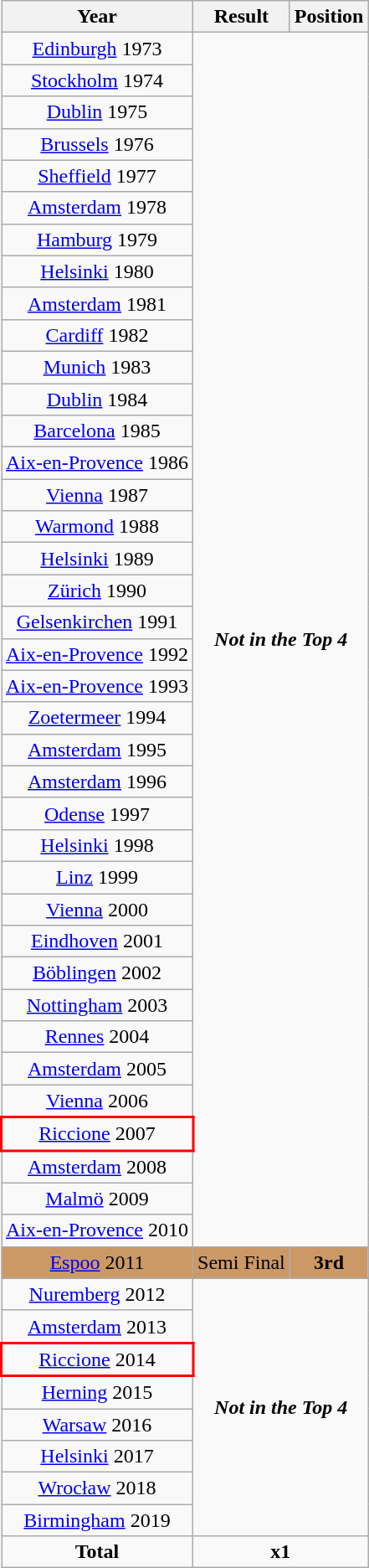<table class="wikitable" style="text-align: center;">
<tr>
<th>Year</th>
<th>Result</th>
<th>Position</th>
</tr>
<tr>
<td> <a href='#'>Edinburgh</a> 1973</td>
<td rowspan="38" colspan="2" align="center"><strong><em>Not in the Top 4</em></strong></td>
</tr>
<tr>
<td> <a href='#'>Stockholm</a> 1974</td>
</tr>
<tr>
<td> <a href='#'>Dublin</a> 1975</td>
</tr>
<tr>
<td> <a href='#'>Brussels</a> 1976</td>
</tr>
<tr>
<td> <a href='#'>Sheffield</a> 1977</td>
</tr>
<tr>
<td> <a href='#'>Amsterdam</a> 1978</td>
</tr>
<tr>
<td> <a href='#'>Hamburg</a> 1979</td>
</tr>
<tr>
<td> <a href='#'>Helsinki</a> 1980</td>
</tr>
<tr>
<td> <a href='#'>Amsterdam</a> 1981</td>
</tr>
<tr>
<td> <a href='#'>Cardiff</a> 1982</td>
</tr>
<tr>
<td> <a href='#'>Munich</a> 1983</td>
</tr>
<tr>
<td> <a href='#'>Dublin</a> 1984</td>
</tr>
<tr>
<td> <a href='#'>Barcelona</a> 1985</td>
</tr>
<tr>
<td> <a href='#'>Aix-en-Provence</a> 1986</td>
</tr>
<tr>
<td> <a href='#'>Vienna</a> 1987</td>
</tr>
<tr>
<td> <a href='#'>Warmond</a> 1988</td>
</tr>
<tr>
<td> <a href='#'>Helsinki</a> 1989</td>
</tr>
<tr>
<td> <a href='#'>Zürich</a> 1990</td>
</tr>
<tr>
<td> <a href='#'>Gelsenkirchen</a> 1991</td>
</tr>
<tr>
<td> <a href='#'>Aix-en-Provence</a> 1992</td>
</tr>
<tr>
<td> <a href='#'>Aix-en-Provence</a> 1993</td>
</tr>
<tr>
<td> <a href='#'>Zoetermeer</a> 1994</td>
</tr>
<tr>
<td> <a href='#'>Amsterdam</a> 1995</td>
</tr>
<tr>
<td> <a href='#'>Amsterdam</a> 1996</td>
</tr>
<tr>
<td> <a href='#'>Odense</a> 1997</td>
</tr>
<tr>
<td> <a href='#'>Helsinki</a> 1998</td>
</tr>
<tr>
<td> <a href='#'>Linz</a> 1999</td>
</tr>
<tr>
<td> <a href='#'>Vienna</a> 2000</td>
</tr>
<tr>
<td> <a href='#'>Eindhoven</a> 2001</td>
</tr>
<tr>
<td> <a href='#'>Böblingen</a> 2002</td>
</tr>
<tr>
<td> <a href='#'>Nottingham</a> 2003</td>
</tr>
<tr>
<td> <a href='#'>Rennes</a> 2004</td>
</tr>
<tr>
<td> <a href='#'>Amsterdam</a> 2005</td>
</tr>
<tr>
<td> <a href='#'>Vienna</a> 2006</td>
</tr>
<tr>
<td style="border: 2px solid red"> <a href='#'>Riccione</a> 2007</td>
</tr>
<tr>
<td> <a href='#'>Amsterdam</a> 2008</td>
</tr>
<tr>
<td> <a href='#'>Malmö</a> 2009</td>
</tr>
<tr>
<td> <a href='#'>Aix-en-Provence</a> 2010</td>
</tr>
<tr style="background:#c96;">
<td> <a href='#'>Espoo</a> 2011</td>
<td>Semi Final</td>
<td><strong>3rd</strong></td>
</tr>
<tr>
<td> <a href='#'>Nuremberg</a> 2012</td>
<td rowspan="8" colspan="2" align="center"><strong><em>Not in the Top 4</em></strong></td>
</tr>
<tr>
<td> <a href='#'>Amsterdam</a> 2013</td>
</tr>
<tr>
<td style="border: 2px solid red"> <a href='#'>Riccione</a> 2014</td>
</tr>
<tr>
<td> <a href='#'>Herning</a> 2015</td>
</tr>
<tr>
<td> <a href='#'>Warsaw</a> 2016</td>
</tr>
<tr>
<td> <a href='#'>Helsinki</a> 2017</td>
</tr>
<tr>
<td> <a href='#'>Wrocław</a> 2018</td>
</tr>
<tr>
<td> <a href='#'>Birmingham</a> 2019</td>
</tr>
<tr>
<td><strong>Total</strong></td>
<td rowspan="1" colspan="2" align="center"><strong>x1</strong></td>
</tr>
</table>
